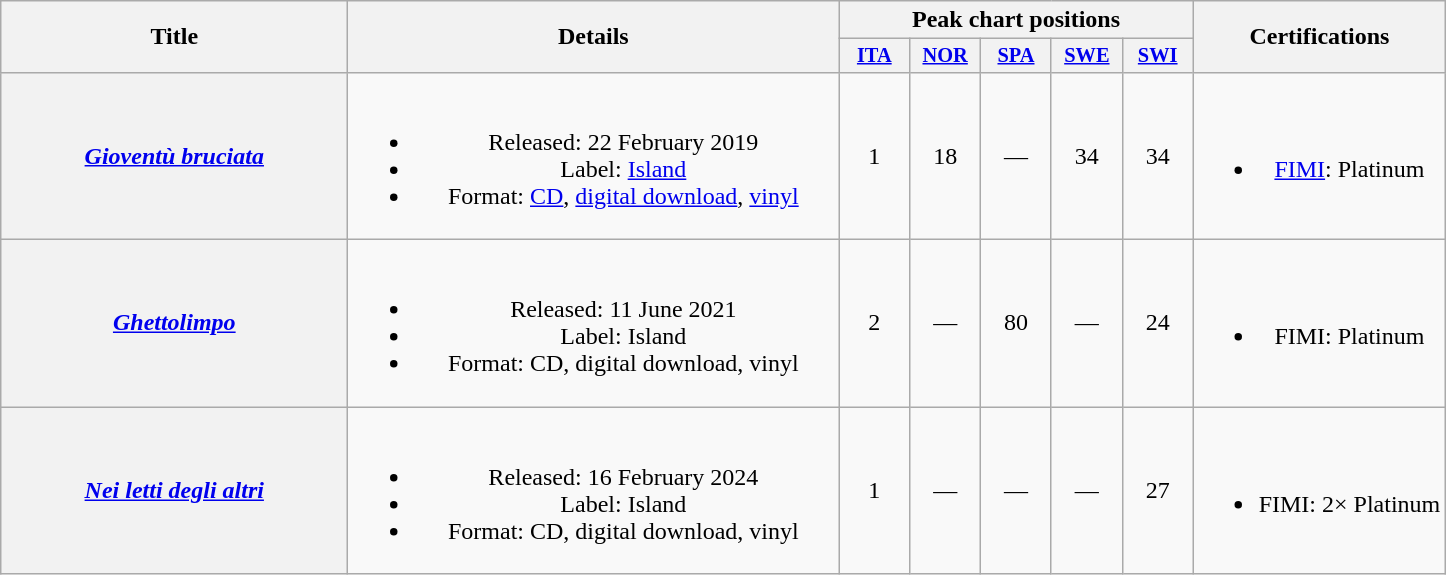<table class="wikitable plainrowheaders" style="text-align:center;">
<tr>
<th scope="col" rowspan="2" style="width:14em;">Title</th>
<th scope="col" rowspan="2" style="width:20em;">Details</th>
<th scope="col" colspan="5">Peak chart positions</th>
<th scope="col" rowspan="2">Certifications</th>
</tr>
<tr>
<th scope="col" style="width:3em;font-size:85%;"><a href='#'>ITA</a><br></th>
<th scope="col" style="width:3em;font-size:85%;"><a href='#'>NOR</a><br></th>
<th scope="col" style="width:3em;font-size:85%;"><a href='#'>SPA</a><br></th>
<th scope="col" style="width:3em;font-size:85%;"><a href='#'>SWE</a><br></th>
<th scope="col" style="width:3em;font-size:85%;"><a href='#'>SWI</a><br></th>
</tr>
<tr>
<th scope="row"><em><a href='#'>Gioventù bruciata</a></em></th>
<td><br><ul><li>Released: 22 February 2019</li><li>Label: <a href='#'>Island</a></li><li>Format: <a href='#'>CD</a>, <a href='#'>digital download</a>, <a href='#'>vinyl</a></li></ul></td>
<td>1</td>
<td>18</td>
<td>—</td>
<td>34</td>
<td>34</td>
<td><br><ul><li><a href='#'>FIMI</a>: Platinum</li></ul></td>
</tr>
<tr>
<th scope="row"><em><a href='#'>Ghettolimpo</a></em></th>
<td><br><ul><li>Released: 11 June 2021</li><li>Label: Island</li><li>Format: CD, digital download, vinyl</li></ul></td>
<td>2</td>
<td>—</td>
<td>80</td>
<td>—</td>
<td>24</td>
<td><br><ul><li>FIMI: Platinum</li></ul></td>
</tr>
<tr>
<th scope="row"><em><a href='#'>Nei letti degli altri</a></em></th>
<td><br><ul><li>Released: 16 February 2024</li><li>Label: Island</li><li>Format: CD, digital download, vinyl</li></ul></td>
<td>1</td>
<td>—</td>
<td>—</td>
<td>—</td>
<td>27</td>
<td><br><ul><li>FIMI: 2× Platinum</li></ul></td>
</tr>
</table>
